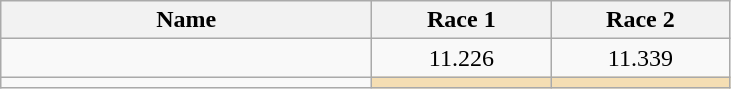<table class="wikitable sortable" style="text-align:center;">
<tr>
<th style="width:15em">Name</th>
<th style="width:7em">Race 1</th>
<th style="width:7em">Race 2</th>
</tr>
<tr>
<td align=left></td>
<td>11.226</td>
<td>11.339</td>
</tr>
<tr>
<td align=left></td>
<td bgcolor=wheat></td>
<td bgcolor=wheat></td>
</tr>
</table>
